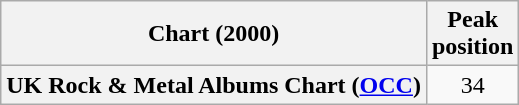<table class="wikitable plainrowheaders" style="text-align:center">
<tr>
<th scope="col">Chart (2000)</th>
<th scope="col">Peak<br>position</th>
</tr>
<tr>
<th scope="row">UK Rock & Metal Albums Chart (<a href='#'>OCC</a>)</th>
<td>34</td>
</tr>
</table>
